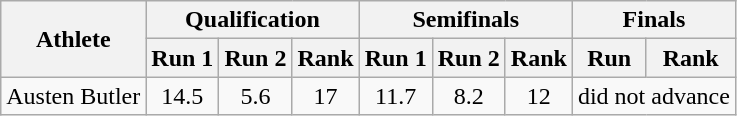<table class="wikitable" border="1">
<tr>
<th rowspan=2>Athlete</th>
<th colspan=3>Qualification</th>
<th colspan=3>Semifinals</th>
<th colspan=2>Finals</th>
</tr>
<tr>
<th>Run 1</th>
<th>Run 2</th>
<th>Rank</th>
<th>Run 1</th>
<th>Run 2</th>
<th>Rank</th>
<th>Run</th>
<th>Rank</th>
</tr>
<tr align=center>
<td align=left>Austen Butler</td>
<td>14.5</td>
<td>5.6</td>
<td>17 <strong></strong></td>
<td>11.7</td>
<td>8.2</td>
<td>12</td>
<td colspan=2>did not advance</td>
</tr>
</table>
